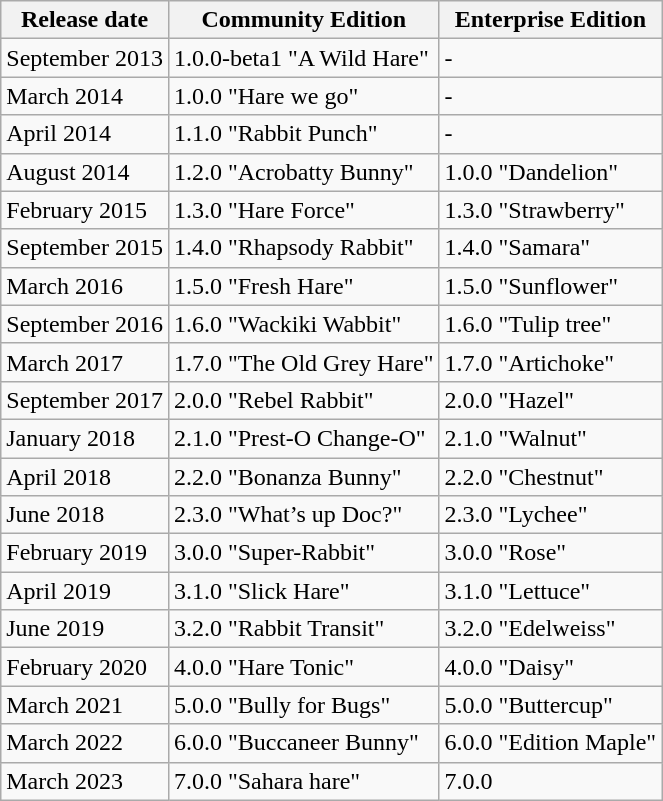<table class="wikitable">
<tr>
<th>Release date</th>
<th>Community Edition</th>
<th>Enterprise Edition</th>
</tr>
<tr>
<td>September 2013</td>
<td>1.0.0-beta1 "A Wild Hare"</td>
<td>-</td>
</tr>
<tr>
<td>March 2014</td>
<td>1.0.0 "Hare we go"</td>
<td>-</td>
</tr>
<tr>
<td>April 2014</td>
<td>1.1.0 "Rabbit Punch"</td>
<td>-</td>
</tr>
<tr>
<td>August 2014</td>
<td>1.2.0 "Acrobatty Bunny"</td>
<td>1.0.0 "Dandelion"</td>
</tr>
<tr>
<td>February 2015</td>
<td>1.3.0 "Hare Force"</td>
<td>1.3.0 "Strawberry"</td>
</tr>
<tr>
<td>September 2015</td>
<td>1.4.0 "Rhapsody Rabbit"</td>
<td>1.4.0 "Samara"</td>
</tr>
<tr>
<td>March 2016</td>
<td>1.5.0 "Fresh Hare"</td>
<td>1.5.0 "Sunflower"</td>
</tr>
<tr>
<td>September 2016</td>
<td>1.6.0 "Wackiki Wabbit"</td>
<td>1.6.0 "Tulip tree"</td>
</tr>
<tr>
<td>March 2017</td>
<td>1.7.0 "The Old Grey Hare"</td>
<td>1.7.0 "Artichoke"</td>
</tr>
<tr>
<td>September 2017</td>
<td>2.0.0 "Rebel Rabbit"</td>
<td>2.0.0 "Hazel"</td>
</tr>
<tr>
<td>January 2018</td>
<td>2.1.0 "Prest-O Change-O"</td>
<td>2.1.0 "Walnut"</td>
</tr>
<tr>
<td>April 2018</td>
<td>2.2.0 "Bonanza Bunny"</td>
<td>2.2.0 "Chestnut"</td>
</tr>
<tr>
<td>June 2018</td>
<td>2.3.0 "What’s up Doc?"</td>
<td>2.3.0 "Lychee"</td>
</tr>
<tr>
<td>February 2019</td>
<td>3.0.0 "Super-Rabbit"</td>
<td>3.0.0 "Rose"</td>
</tr>
<tr>
<td>April 2019</td>
<td>3.1.0 "Slick Hare"</td>
<td>3.1.0 "Lettuce"</td>
</tr>
<tr>
<td>June 2019</td>
<td>3.2.0 "Rabbit Transit"</td>
<td>3.2.0 "Edelweiss"</td>
</tr>
<tr>
<td>February 2020</td>
<td>4.0.0 "Hare Tonic"</td>
<td>4.0.0 "Daisy"</td>
</tr>
<tr>
<td>March 2021</td>
<td>5.0.0 "Bully for Bugs"</td>
<td>5.0.0 "Buttercup"</td>
</tr>
<tr>
<td>March 2022</td>
<td>6.0.0 "Buccaneer Bunny"</td>
<td>6.0.0 "Edition Maple"</td>
</tr>
<tr>
<td>March 2023</td>
<td>7.0.0 "Sahara hare"</td>
<td>7.0.0</td>
</tr>
</table>
